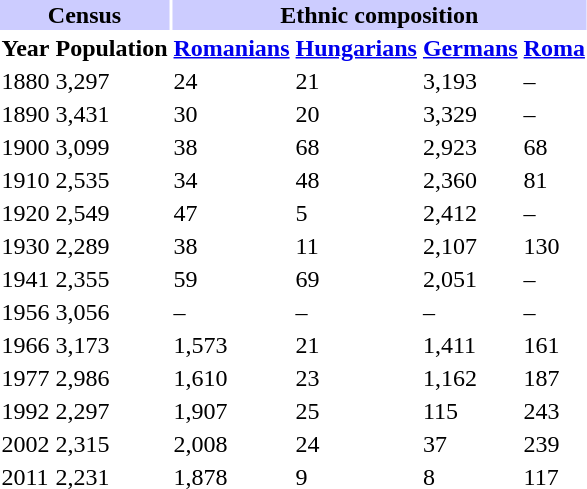<table class="toccolours">
<tr>
<th align="center" colspan="2" style="background:#ccccff;">Census</th>
<th align="center" colspan="4" style="background:#ccccff;">Ethnic composition</th>
</tr>
<tr>
<th>Year</th>
<th>Population</th>
<th><a href='#'>Romanians</a></th>
<th><a href='#'>Hungarians</a></th>
<th><a href='#'>Germans</a></th>
<th><a href='#'>Roma</a></th>
</tr>
<tr>
<td>1880</td>
<td>3,297</td>
<td>24</td>
<td>21</td>
<td>3,193</td>
<td>–</td>
</tr>
<tr>
<td>1890</td>
<td>3,431</td>
<td>30</td>
<td>20</td>
<td>3,329</td>
<td>–</td>
</tr>
<tr>
<td>1900</td>
<td>3,099</td>
<td>38</td>
<td>68</td>
<td>2,923</td>
<td>68</td>
</tr>
<tr>
<td>1910</td>
<td>2,535</td>
<td>34</td>
<td>48</td>
<td>2,360</td>
<td>81</td>
</tr>
<tr>
<td>1920</td>
<td>2,549</td>
<td>47</td>
<td>5</td>
<td>2,412</td>
<td>–</td>
</tr>
<tr>
<td>1930</td>
<td>2,289</td>
<td>38</td>
<td>11</td>
<td>2,107</td>
<td>130</td>
</tr>
<tr>
<td>1941</td>
<td>2,355</td>
<td>59</td>
<td>69</td>
<td>2,051</td>
<td>–</td>
</tr>
<tr>
<td>1956</td>
<td>3,056</td>
<td>–</td>
<td>–</td>
<td>–</td>
<td>–</td>
</tr>
<tr>
<td>1966</td>
<td>3,173</td>
<td>1,573</td>
<td>21</td>
<td>1,411</td>
<td>161</td>
</tr>
<tr>
<td>1977</td>
<td>2,986</td>
<td>1,610</td>
<td>23</td>
<td>1,162</td>
<td>187</td>
</tr>
<tr>
<td>1992</td>
<td>2,297</td>
<td>1,907</td>
<td>25</td>
<td>115</td>
<td>243</td>
</tr>
<tr>
<td>2002</td>
<td>2,315</td>
<td>2,008</td>
<td>24</td>
<td>37</td>
<td>239</td>
</tr>
<tr>
<td>2011</td>
<td>2,231</td>
<td>1,878</td>
<td>9</td>
<td>8</td>
<td>117</td>
</tr>
</table>
